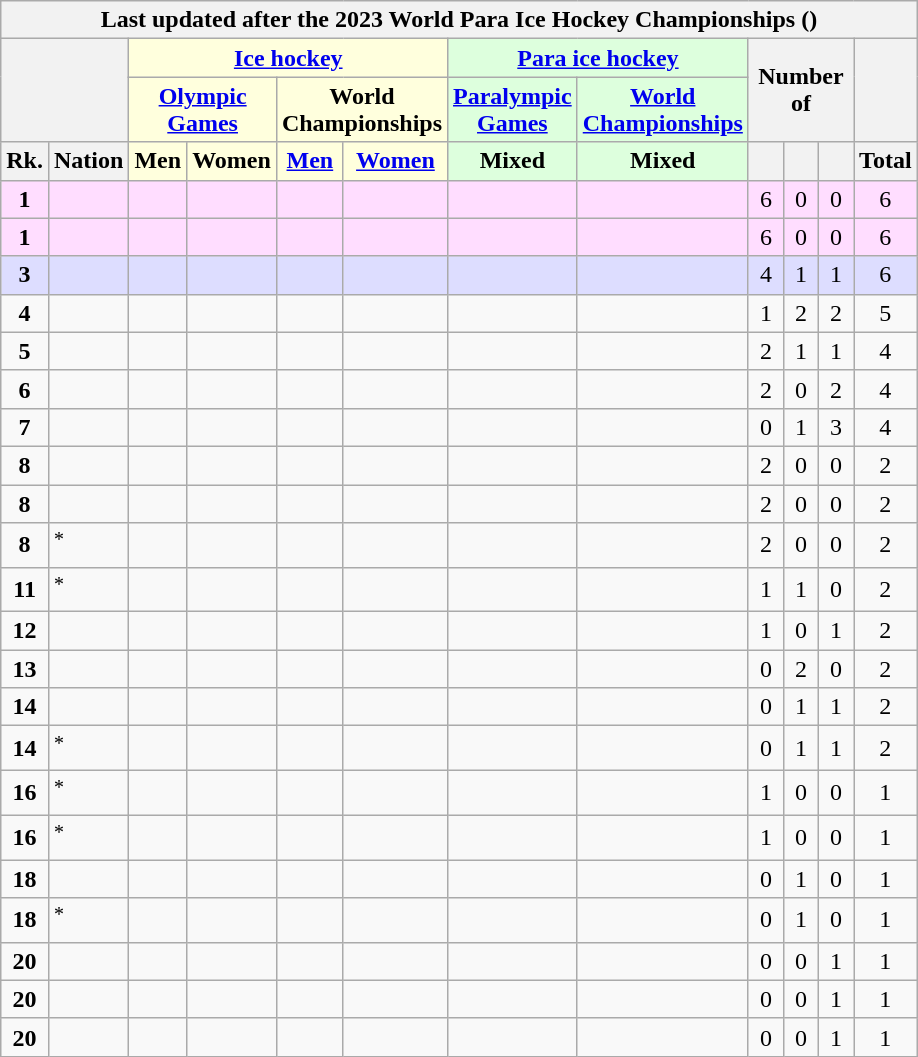<table class="wikitable" style="margin-top: 0em; text-align: center; font-size: 100%;">
<tr>
<th colspan="12">Last updated after the 2023 World Para Ice Hockey Championships ()</th>
</tr>
<tr>
<th rowspan="2" colspan="2"></th>
<th colspan="4" style="background: #ffd;"><a href='#'>Ice hockey</a></th>
<th colspan="2" style="background: #dfd;"><a href='#'>Para ice hockey</a></th>
<th rowspan="2" colspan="3">Number of</th>
<th rowspan="2"></th>
</tr>
<tr>
<th colspan="2" style="background: #ffd;"><a href='#'>Olympic Games</a></th>
<th colspan="2" style="background: #ffd;">World Championships</th>
<th style="background: #dfd;"><a href='#'>Paralympic Games</a></th>
<th style="background: #dfd;"><a href='#'>World Championships</a></th>
</tr>
<tr>
<th style="width: 1em;">Rk.</th>
<th>Nation</th>
<th style="background: #ffd; width: 1em;">Men</th>
<th style="background: #ffd; width: 1em;">Women</th>
<th style="background: #ffd; width: 1em;"><a href='#'>Men</a></th>
<th style="background: #ffd; width: 1em;"><a href='#'>Women</a></th>
<th style="background: #dfd; width: 1em;">Mixed</th>
<th style="background: #dfd; width: 1em;">Mixed</th>
<th style="width: 1em;"></th>
<th style="width: 1em;"></th>
<th style="width: 1em;"></th>
<th style="width: 1em;">Total</th>
</tr>
<tr style="background: #fdf;">
<td><strong>1</strong></td>
<td style="text-align: left;"></td>
<td></td>
<td></td>
<td></td>
<td></td>
<td></td>
<td></td>
<td>6</td>
<td>0</td>
<td>0</td>
<td>6</td>
</tr>
<tr style="background: #fdf;">
<td><strong>1</strong></td>
<td style="text-align: left;"></td>
<td></td>
<td></td>
<td></td>
<td></td>
<td></td>
<td></td>
<td>6</td>
<td>0</td>
<td>0</td>
<td>6</td>
</tr>
<tr style="background: #ddf;">
<td><strong>3</strong></td>
<td style="text-align: left;"></td>
<td></td>
<td></td>
<td></td>
<td></td>
<td></td>
<td></td>
<td>4</td>
<td>1</td>
<td>1</td>
<td>6</td>
</tr>
<tr>
<td><strong>4</strong></td>
<td style="text-align: left;"></td>
<td></td>
<td></td>
<td></td>
<td></td>
<td></td>
<td></td>
<td>1</td>
<td>2</td>
<td>2</td>
<td>5</td>
</tr>
<tr>
<td><strong>5</strong></td>
<td style="text-align: left;"></td>
<td></td>
<td></td>
<td></td>
<td></td>
<td></td>
<td></td>
<td>2</td>
<td>1</td>
<td>1</td>
<td>4</td>
</tr>
<tr>
<td><strong>6</strong></td>
<td style="text-align: left;"></td>
<td></td>
<td></td>
<td></td>
<td></td>
<td></td>
<td></td>
<td>2</td>
<td>0</td>
<td>2</td>
<td>4</td>
</tr>
<tr>
<td><strong>7</strong></td>
<td style="text-align: left;"></td>
<td></td>
<td></td>
<td></td>
<td></td>
<td></td>
<td></td>
<td>0</td>
<td>1</td>
<td>3</td>
<td>4</td>
</tr>
<tr>
<td><strong>8</strong></td>
<td style="text-align: left;"></td>
<td></td>
<td></td>
<td></td>
<td></td>
<td></td>
<td></td>
<td>2</td>
<td>0</td>
<td>0</td>
<td>2</td>
</tr>
<tr>
<td><strong>8</strong></td>
<td style="text-align: left;"></td>
<td></td>
<td></td>
<td></td>
<td></td>
<td></td>
<td></td>
<td>2</td>
<td>0</td>
<td>0</td>
<td>2</td>
</tr>
<tr>
<td><strong>8</strong></td>
<td style="text-align: left;"><em></em><sup>*</sup></td>
<td></td>
<td></td>
<td></td>
<td></td>
<td></td>
<td></td>
<td>2</td>
<td>0</td>
<td>0</td>
<td>2</td>
</tr>
<tr>
<td><strong>11</strong></td>
<td style="text-align: left;"><em></em><sup>*</sup></td>
<td></td>
<td></td>
<td></td>
<td></td>
<td></td>
<td></td>
<td>1</td>
<td>1</td>
<td>0</td>
<td>2</td>
</tr>
<tr>
<td><strong>12</strong></td>
<td style="text-align: left;"></td>
<td></td>
<td></td>
<td></td>
<td></td>
<td></td>
<td></td>
<td>1</td>
<td>0</td>
<td>1</td>
<td>2</td>
</tr>
<tr>
<td><strong>13</strong></td>
<td style="text-align: left;"></td>
<td></td>
<td></td>
<td></td>
<td></td>
<td></td>
<td></td>
<td>0</td>
<td>2</td>
<td>0</td>
<td>2</td>
</tr>
<tr>
<td><strong>14</strong></td>
<td style="text-align: left;"></td>
<td></td>
<td></td>
<td></td>
<td></td>
<td></td>
<td></td>
<td>0</td>
<td>1</td>
<td>1</td>
<td>2</td>
</tr>
<tr>
<td><strong>14</strong></td>
<td style="text-align: left;"><em></em><sup>*</sup></td>
<td></td>
<td></td>
<td></td>
<td></td>
<td></td>
<td></td>
<td>0</td>
<td>1</td>
<td>1</td>
<td>2</td>
</tr>
<tr>
<td><strong>16</strong></td>
<td style="text-align: left;"><em></em><sup>*</sup></td>
<td></td>
<td></td>
<td></td>
<td></td>
<td></td>
<td></td>
<td>1</td>
<td>0</td>
<td>0</td>
<td>1</td>
</tr>
<tr>
<td><strong>16</strong></td>
<td style="text-align: left;"><em></em><sup>*</sup></td>
<td></td>
<td></td>
<td></td>
<td></td>
<td></td>
<td></td>
<td>1</td>
<td>0</td>
<td>0</td>
<td>1</td>
</tr>
<tr>
<td><strong>18</strong></td>
<td style="text-align: left;"></td>
<td></td>
<td></td>
<td></td>
<td></td>
<td></td>
<td></td>
<td>0</td>
<td>1</td>
<td>0</td>
<td>1</td>
</tr>
<tr>
<td><strong>18</strong></td>
<td style="text-align: left;"><em></em><sup>*</sup></td>
<td></td>
<td></td>
<td></td>
<td></td>
<td></td>
<td></td>
<td>0</td>
<td>1</td>
<td>0</td>
<td>1</td>
</tr>
<tr>
<td><strong>20</strong></td>
<td style="text-align: left;"></td>
<td></td>
<td></td>
<td></td>
<td></td>
<td></td>
<td></td>
<td>0</td>
<td>0</td>
<td>1</td>
<td>1</td>
</tr>
<tr>
<td><strong>20</strong></td>
<td style="text-align: left;"></td>
<td></td>
<td></td>
<td></td>
<td></td>
<td></td>
<td></td>
<td>0</td>
<td>0</td>
<td>1</td>
<td>1</td>
</tr>
<tr>
<td><strong>20</strong></td>
<td style="text-align: left;"></td>
<td></td>
<td></td>
<td></td>
<td></td>
<td></td>
<td></td>
<td>0</td>
<td>0</td>
<td>1</td>
<td>1</td>
</tr>
</table>
